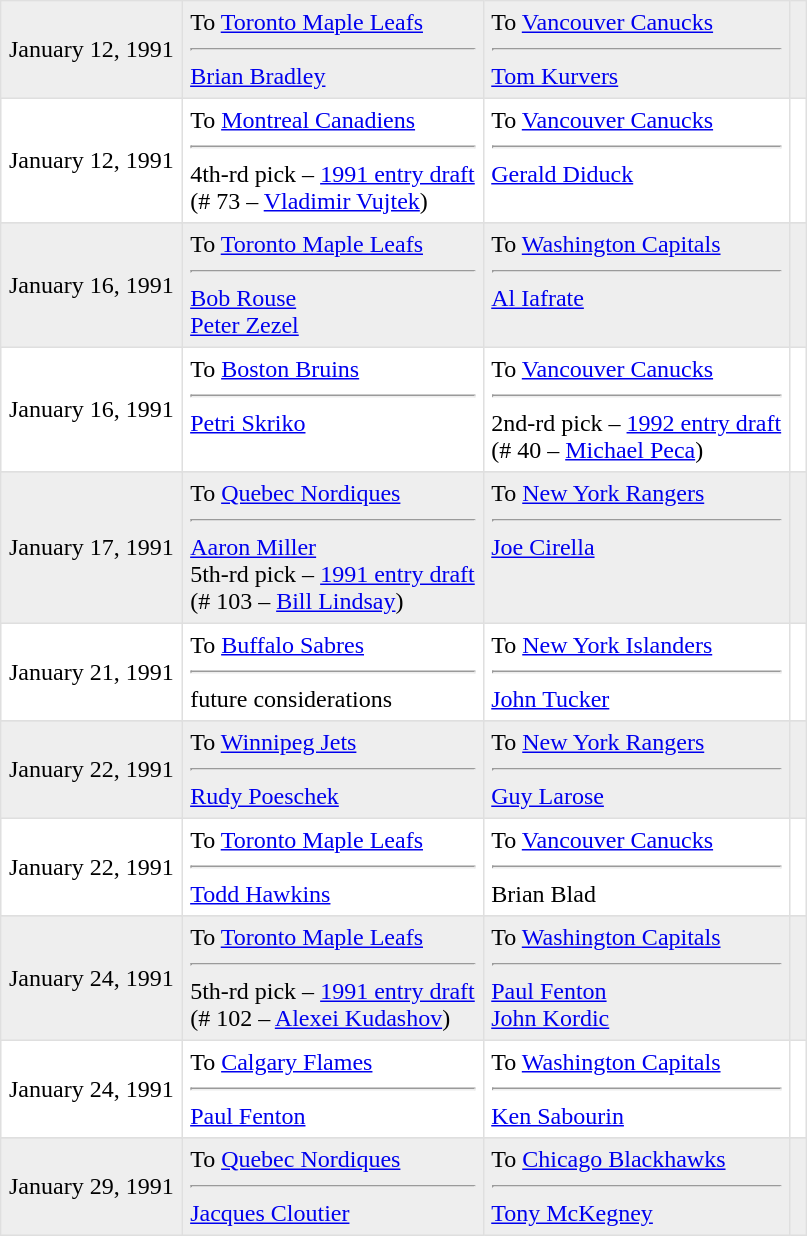<table border=1 style="border-collapse:collapse" bordercolor="#DFDFDF"  cellpadding="5">
<tr bgcolor="#eeeeee">
<td>January 12, 1991</td>
<td valign="top">To <a href='#'>Toronto Maple Leafs</a><hr><a href='#'>Brian Bradley</a></td>
<td valign="top">To <a href='#'>Vancouver Canucks</a><hr><a href='#'>Tom Kurvers</a></td>
<td></td>
</tr>
<tr>
<td>January 12, 1991</td>
<td valign="top">To <a href='#'>Montreal Canadiens</a><hr>4th-rd pick – <a href='#'>1991 entry draft</a><br>(# 73 – <a href='#'>Vladimir Vujtek</a>)</td>
<td valign="top">To <a href='#'>Vancouver Canucks</a><hr><a href='#'>Gerald Diduck</a></td>
<td></td>
</tr>
<tr>
</tr>
<tr bgcolor="#eeeeee">
<td>January 16, 1991</td>
<td valign="top">To <a href='#'>Toronto Maple Leafs</a><hr><a href='#'>Bob Rouse</a><br><a href='#'>Peter Zezel</a></td>
<td valign="top">To <a href='#'>Washington Capitals</a><hr><a href='#'>Al Iafrate</a></td>
<td></td>
</tr>
<tr>
<td>January 16, 1991</td>
<td valign="top">To <a href='#'>Boston Bruins</a><hr><a href='#'>Petri Skriko</a></td>
<td valign="top">To <a href='#'>Vancouver Canucks</a><hr>2nd-rd pick – <a href='#'>1992 entry draft</a><br>(# 40 – <a href='#'>Michael Peca</a>)</td>
<td></td>
</tr>
<tr>
</tr>
<tr bgcolor="#eeeeee">
<td>January 17, 1991</td>
<td valign="top">To <a href='#'>Quebec Nordiques</a><hr><a href='#'>Aaron Miller</a><br>5th-rd pick – <a href='#'>1991 entry draft</a><br>(# 103 – <a href='#'>Bill Lindsay</a>)</td>
<td valign="top">To <a href='#'>New York Rangers</a><hr><a href='#'>Joe Cirella</a></td>
<td></td>
</tr>
<tr>
<td>January 21, 1991</td>
<td valign="top">To <a href='#'>Buffalo Sabres</a><hr>future considerations</td>
<td valign="top">To <a href='#'>New York Islanders</a><hr><a href='#'>John Tucker</a></td>
<td></td>
</tr>
<tr>
</tr>
<tr bgcolor="#eeeeee">
<td>January 22, 1991</td>
<td valign="top">To <a href='#'>Winnipeg Jets</a><hr><a href='#'>Rudy Poeschek</a></td>
<td valign="top">To <a href='#'>New York Rangers</a><hr><a href='#'>Guy Larose</a></td>
<td></td>
</tr>
<tr>
<td>January 22, 1991</td>
<td valign="top">To <a href='#'>Toronto Maple Leafs</a><hr><a href='#'>Todd Hawkins</a></td>
<td valign="top">To <a href='#'>Vancouver Canucks</a><hr>Brian Blad</td>
<td></td>
</tr>
<tr>
</tr>
<tr bgcolor="#eeeeee">
<td>January 24, 1991</td>
<td valign="top">To <a href='#'>Toronto Maple Leafs</a><hr>5th-rd pick – <a href='#'>1991 entry draft</a><br>(# 102 – <a href='#'>Alexei Kudashov</a>)</td>
<td valign="top">To <a href='#'>Washington Capitals</a><hr><a href='#'>Paul Fenton</a><br><a href='#'>John Kordic</a></td>
<td></td>
</tr>
<tr>
<td>January 24, 1991</td>
<td valign="top">To <a href='#'>Calgary Flames</a><hr><a href='#'>Paul Fenton</a></td>
<td valign="top">To <a href='#'>Washington Capitals</a><hr><a href='#'>Ken Sabourin</a></td>
<td></td>
</tr>
<tr>
</tr>
<tr bgcolor="#eeeeee">
<td>January 29, 1991</td>
<td valign="top">To <a href='#'>Quebec Nordiques</a><hr><a href='#'>Jacques Cloutier</a></td>
<td valign="top">To <a href='#'>Chicago Blackhawks</a><hr><a href='#'>Tony McKegney</a></td>
<td></td>
</tr>
</table>
